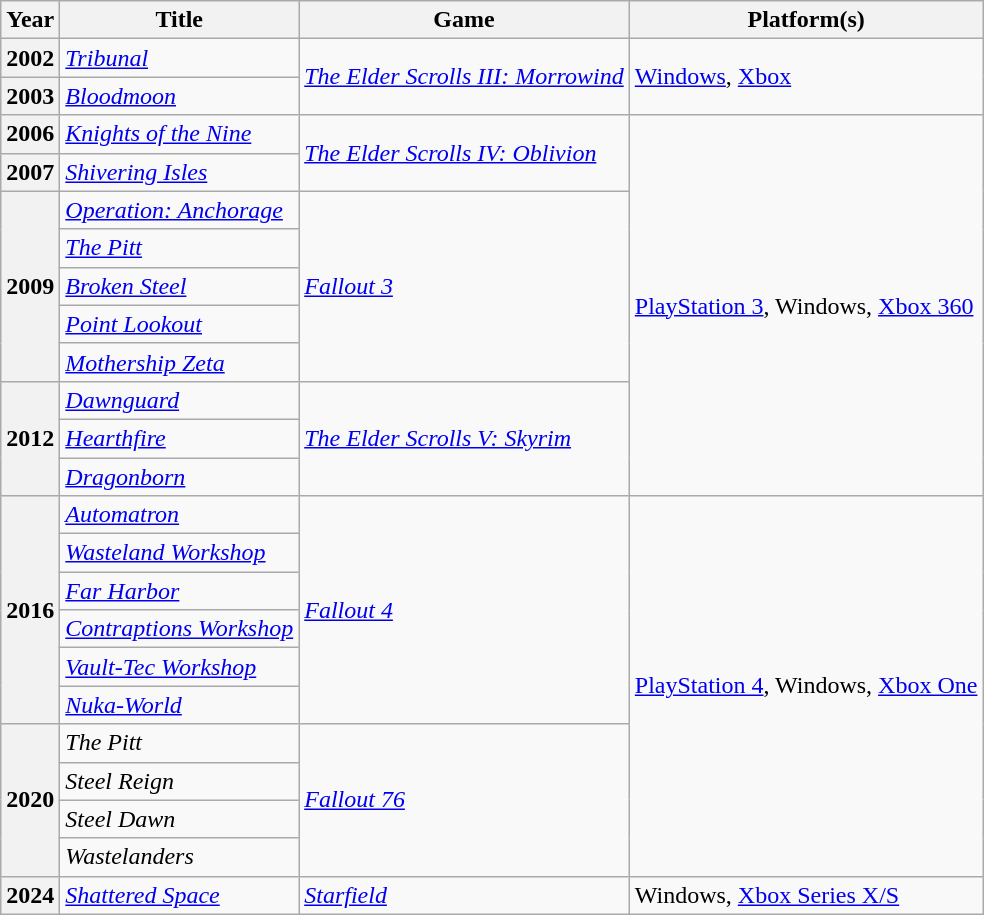<table class="wikitable sortable plainrowheaders">
<tr>
<th scope="col">Year</th>
<th scope="col">Title</th>
<th scope="col">Game</th>
<th scope="col">Platform(s)</th>
</tr>
<tr>
<th scope="row">2002</th>
<td><em><a href='#'>Tribunal</a></em></td>
<td rowspan="2"><em><a href='#'>The Elder Scrolls III: Morrowind</a></em></td>
<td rowspan="2"><a href='#'>Windows</a>, <a href='#'>Xbox</a></td>
</tr>
<tr>
<th scope="row">2003</th>
<td><em><a href='#'>Bloodmoon</a></em></td>
</tr>
<tr>
<th scope="row">2006</th>
<td><em><a href='#'>Knights of the Nine</a></em></td>
<td rowspan="2"><em><a href='#'>The Elder Scrolls IV: Oblivion</a></em></td>
<td rowspan="10"><a href='#'>PlayStation 3</a>, Windows, <a href='#'>Xbox 360</a></td>
</tr>
<tr>
<th scope="row">2007</th>
<td><em><a href='#'>Shivering Isles</a></em></td>
</tr>
<tr>
<th scope="row" rowspan="5">2009</th>
<td><em><a href='#'>Operation: Anchorage</a></em></td>
<td rowspan="5"><em><a href='#'>Fallout 3</a></em></td>
</tr>
<tr>
<td><em><a href='#'>The Pitt</a></em></td>
</tr>
<tr>
<td><em><a href='#'>Broken Steel</a></em></td>
</tr>
<tr>
<td><em><a href='#'>Point Lookout</a></em></td>
</tr>
<tr>
<td><em><a href='#'>Mothership Zeta</a></em></td>
</tr>
<tr>
<th scope="row" rowspan="3">2012</th>
<td><em><a href='#'>Dawnguard</a></em></td>
<td rowspan="3"><em><a href='#'>The Elder Scrolls V: Skyrim</a></em></td>
</tr>
<tr>
<td><em><a href='#'>Hearthfire</a></em></td>
</tr>
<tr>
<td><em><a href='#'>Dragonborn</a></em></td>
</tr>
<tr>
<th scope="row" rowspan="6">2016</th>
<td><em><a href='#'>Automatron</a></em></td>
<td rowspan="6"><em><a href='#'>Fallout 4</a></em></td>
<td rowspan="10"><a href='#'>PlayStation 4</a>, Windows, <a href='#'>Xbox One</a></td>
</tr>
<tr>
<td><em><a href='#'>Wasteland Workshop</a></em></td>
</tr>
<tr>
<td><em><a href='#'>Far Harbor</a></em></td>
</tr>
<tr>
<td><em><a href='#'>Contraptions Workshop</a></em></td>
</tr>
<tr>
<td><em><a href='#'>Vault-Tec Workshop</a></em></td>
</tr>
<tr>
<td><em><a href='#'>Nuka-World</a></em></td>
</tr>
<tr>
<th scope="row" rowspan="4">2020</th>
<td><em>The Pitt</em></td>
<td rowspan="4"><em><a href='#'>Fallout 76</a></em></td>
</tr>
<tr>
<td><em>Steel Reign</em></td>
</tr>
<tr>
<td><em>Steel Dawn</em></td>
</tr>
<tr>
<td><em>Wastelanders</em></td>
</tr>
<tr>
<th scope="row">2024</th>
<td><em><a href='#'>Shattered Space</a></em></td>
<td><em><a href='#'>Starfield</a></em></td>
<td>Windows, <a href='#'>Xbox Series X/S</a></td>
</tr>
</table>
